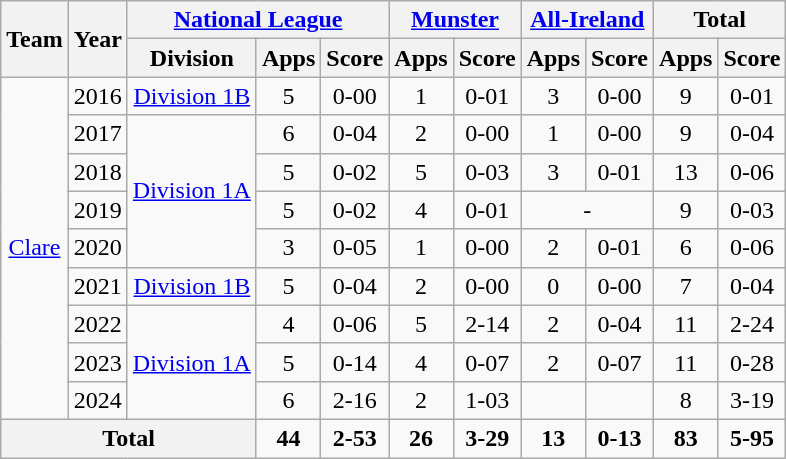<table class="wikitable" style="text-align:center">
<tr>
<th rowspan="2">Team</th>
<th rowspan="2">Year</th>
<th colspan="3"><a href='#'>National League</a></th>
<th colspan="2"><a href='#'>Munster</a></th>
<th colspan="2"><a href='#'>All-Ireland</a></th>
<th colspan="2">Total</th>
</tr>
<tr>
<th>Division</th>
<th>Apps</th>
<th>Score</th>
<th>Apps</th>
<th>Score</th>
<th>Apps</th>
<th>Score</th>
<th>Apps</th>
<th>Score</th>
</tr>
<tr>
<td rowspan="9"><a href='#'>Clare</a></td>
<td>2016</td>
<td rowspan="1"><a href='#'>Division 1B</a></td>
<td>5</td>
<td>0-00</td>
<td>1</td>
<td>0-01</td>
<td>3</td>
<td>0-00</td>
<td>9</td>
<td>0-01</td>
</tr>
<tr>
<td>2017</td>
<td rowspan="4"><a href='#'>Division 1A</a></td>
<td>6</td>
<td>0-04</td>
<td>2</td>
<td>0-00</td>
<td>1</td>
<td>0-00</td>
<td>9</td>
<td>0-04</td>
</tr>
<tr>
<td>2018</td>
<td>5</td>
<td>0-02</td>
<td>5</td>
<td>0-03</td>
<td>3</td>
<td>0-01</td>
<td>13</td>
<td>0-06</td>
</tr>
<tr>
<td>2019</td>
<td>5</td>
<td>0-02</td>
<td>4</td>
<td>0-01</td>
<td colspan="2">-</td>
<td>9</td>
<td>0-03</td>
</tr>
<tr>
<td>2020</td>
<td>3</td>
<td>0-05</td>
<td>1</td>
<td>0-00</td>
<td>2</td>
<td>0-01</td>
<td>6</td>
<td>0-06</td>
</tr>
<tr>
<td>2021</td>
<td rowspan="1"><a href='#'>Division 1B</a></td>
<td>5</td>
<td>0-04</td>
<td>2</td>
<td>0-00</td>
<td>0</td>
<td>0-00</td>
<td>7</td>
<td>0-04</td>
</tr>
<tr>
<td>2022</td>
<td rowspan="3"><a href='#'>Division 1A</a></td>
<td>4</td>
<td>0-06</td>
<td>5</td>
<td>2-14</td>
<td>2</td>
<td>0-04</td>
<td>11</td>
<td>2-24</td>
</tr>
<tr>
<td>2023</td>
<td>5</td>
<td>0-14</td>
<td>4</td>
<td>0-07</td>
<td>2</td>
<td>0-07</td>
<td>11</td>
<td>0-28</td>
</tr>
<tr>
<td>2024</td>
<td>6</td>
<td>2-16</td>
<td>2</td>
<td>1-03</td>
<td></td>
<td></td>
<td>8</td>
<td>3-19</td>
</tr>
<tr>
<th colspan="3">Total</th>
<td><strong>44</strong></td>
<td><strong>2-53</strong></td>
<td><strong>26</strong></td>
<td><strong>3-29</strong></td>
<td><strong>13</strong></td>
<td><strong>0-13</strong></td>
<td><strong>83</strong></td>
<td><strong>5-95</strong></td>
</tr>
</table>
